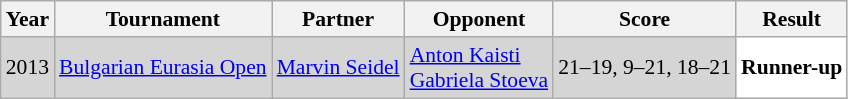<table class="sortable wikitable" style="font-size: 90%;">
<tr>
<th>Year</th>
<th>Tournament</th>
<th>Partner</th>
<th>Opponent</th>
<th>Score</th>
<th>Result</th>
</tr>
<tr style="background:#D5D5D5">
<td align="center">2013</td>
<td align="left"><a href='#'>Bulgarian Eurasia Open</a></td>
<td align="left"> <a href='#'>Marvin Seidel</a></td>
<td align="left"> <a href='#'>Anton Kaisti</a><br> <a href='#'>Gabriela Stoeva</a></td>
<td align="left">21–19, 9–21, 18–21</td>
<td style="text-align:left; background:white"> <strong>Runner-up</strong></td>
</tr>
</table>
